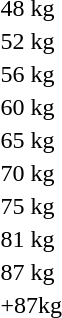<table>
<tr>
<td>48 kg</td>
<td></td>
<td></td>
<td></td>
</tr>
<tr>
<td>52 kg</td>
<td></td>
<td></td>
<td></td>
</tr>
<tr>
<td>56 kg</td>
<td></td>
<td></td>
<td></td>
</tr>
<tr>
<td>60 kg</td>
<td></td>
<td></td>
<td></td>
</tr>
<tr>
<td>65 kg</td>
<td></td>
<td></td>
<td></td>
</tr>
<tr>
<td>70 kg</td>
<td></td>
<td></td>
<td></td>
</tr>
<tr>
<td>75 kg</td>
<td></td>
<td></td>
<td></td>
</tr>
<tr>
<td>81 kg</td>
<td></td>
<td></td>
<td></td>
</tr>
<tr>
<td>87 kg</td>
<td></td>
<td></td>
<td></td>
</tr>
<tr>
<td>+87kg</td>
<td></td>
<td></td>
<td></td>
</tr>
</table>
